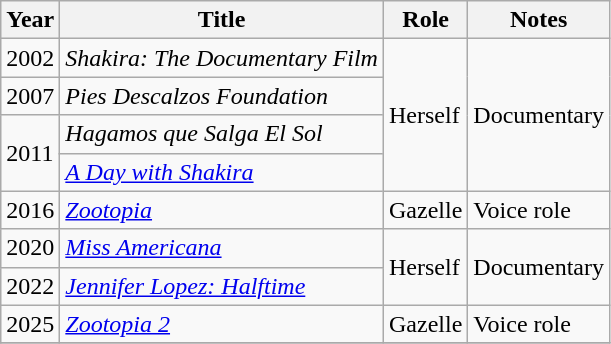<table class="wikitable sortable">
<tr>
<th>Year</th>
<th>Title</th>
<th>Role</th>
<th class="unsortable">Notes</th>
</tr>
<tr>
<td>2002</td>
<td><em>Shakira: The Documentary Film</em></td>
<td rowspan="4">Herself</td>
<td rowspan="4">Documentary</td>
</tr>
<tr>
<td>2007</td>
<td><em>Pies Descalzos Foundation</em></td>
</tr>
<tr>
<td rowspan="2">2011</td>
<td><em>Hagamos que Salga El Sol</em></td>
</tr>
<tr>
<td><em><a href='#'>A Day with Shakira</a></em></td>
</tr>
<tr>
<td>2016</td>
<td><em><a href='#'>Zootopia</a></em></td>
<td>Gazelle</td>
<td>Voice role</td>
</tr>
<tr>
<td>2020</td>
<td><em><a href='#'>Miss Americana</a></em></td>
<td rowspan="2">Herself</td>
<td rowspan="2">Documentary</td>
</tr>
<tr>
<td>2022</td>
<td><em><a href='#'>Jennifer Lopez: Halftime</a></em></td>
</tr>
<tr>
<td>2025</td>
<td><em><a href='#'>Zootopia 2</a></em></td>
<td>Gazelle</td>
<td>Voice role</td>
</tr>
<tr>
</tr>
</table>
